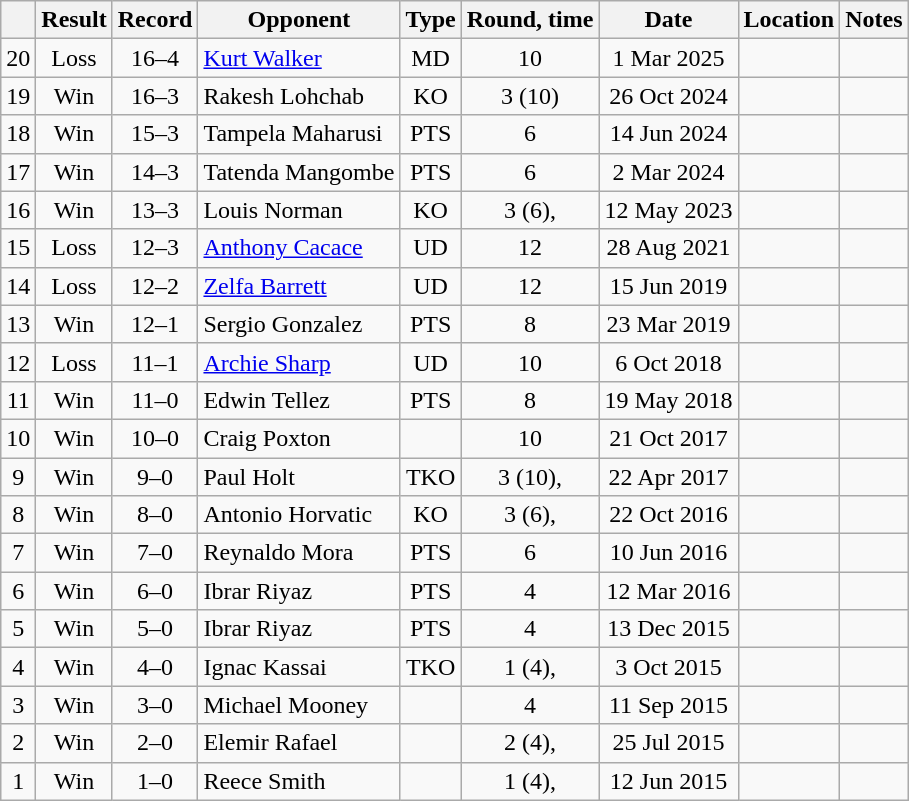<table class="wikitable" style="text-align:center">
<tr>
<th></th>
<th>Result</th>
<th>Record</th>
<th>Opponent</th>
<th>Type</th>
<th>Round, time</th>
<th>Date</th>
<th>Location</th>
<th>Notes</th>
</tr>
<tr>
<td>20</td>
<td>Loss</td>
<td>16–4</td>
<td align="left"><a href='#'>Kurt Walker</a></td>
<td>MD</td>
<td>10</td>
<td>1 Mar 2025</td>
<td align=left></td>
<td></td>
</tr>
<tr>
<td>19</td>
<td>Win</td>
<td>16–3</td>
<td align="left">Rakesh Lohchab</td>
<td>KO</td>
<td>3 (10)</td>
<td>26 Oct 2024</td>
<td align=left></td>
<td></td>
</tr>
<tr>
<td>18</td>
<td>Win</td>
<td>15–3</td>
<td align="left">Tampela Maharusi</td>
<td>PTS</td>
<td>6</td>
<td>14 Jun 2024</td>
<td align=left></td>
<td></td>
</tr>
<tr>
<td>17</td>
<td>Win</td>
<td>14–3</td>
<td align="left">Tatenda Mangombe</td>
<td>PTS</td>
<td>6</td>
<td>2 Mar 2024</td>
<td align=left></td>
<td></td>
</tr>
<tr>
<td>16</td>
<td>Win</td>
<td>13–3</td>
<td align="left">Louis Norman</td>
<td>KO</td>
<td>3 (6), </td>
<td>12 May 2023</td>
<td align="left"></td>
<td></td>
</tr>
<tr>
<td>15</td>
<td>Loss</td>
<td>12–3</td>
<td align=left><a href='#'>Anthony Cacace</a></td>
<td>UD</td>
<td>12</td>
<td>28 Aug 2021</td>
<td align=left></td>
<td align=left></td>
</tr>
<tr>
<td>14</td>
<td>Loss</td>
<td>12–2</td>
<td align=left><a href='#'>Zelfa Barrett</a></td>
<td>UD</td>
<td>12</td>
<td>15 Jun 2019</td>
<td align=left></td>
<td align=left></td>
</tr>
<tr>
<td>13</td>
<td>Win</td>
<td>12–1</td>
<td align=left>Sergio Gonzalez</td>
<td>PTS</td>
<td>8</td>
<td>23 Mar 2019</td>
<td align=left></td>
<td></td>
</tr>
<tr>
<td>12</td>
<td>Loss</td>
<td>11–1</td>
<td align=left><a href='#'>Archie Sharp</a></td>
<td>UD</td>
<td>10</td>
<td>6 Oct 2018</td>
<td align=left></td>
<td align=left></td>
</tr>
<tr>
<td>11</td>
<td>Win</td>
<td>11–0</td>
<td align=left>Edwin Tellez</td>
<td>PTS</td>
<td>8</td>
<td>19 May 2018</td>
<td align=left></td>
<td></td>
</tr>
<tr>
<td>10</td>
<td>Win</td>
<td>10–0</td>
<td align=left>Craig Poxton</td>
<td></td>
<td>10</td>
<td>21 Oct 2017</td>
<td align=left></td>
<td align=left></td>
</tr>
<tr>
<td>9</td>
<td>Win</td>
<td>9–0</td>
<td align=left>Paul Holt</td>
<td>TKO</td>
<td>3 (10), </td>
<td>22 Apr 2017</td>
<td align=left></td>
<td align=left></td>
</tr>
<tr>
<td>8</td>
<td>Win</td>
<td>8–0</td>
<td align=left>Antonio Horvatic</td>
<td>KO</td>
<td>3 (6), </td>
<td>22 Oct 2016</td>
<td align=left></td>
<td></td>
</tr>
<tr>
<td>7</td>
<td>Win</td>
<td>7–0</td>
<td align=left>Reynaldo Mora</td>
<td>PTS</td>
<td>6</td>
<td>10 Jun 2016</td>
<td align=left></td>
<td></td>
</tr>
<tr>
<td>6</td>
<td>Win</td>
<td>6–0</td>
<td align=left>Ibrar Riyaz</td>
<td>PTS</td>
<td>4</td>
<td>12 Mar 2016</td>
<td align=left></td>
<td></td>
</tr>
<tr>
<td>5</td>
<td>Win</td>
<td>5–0</td>
<td align=left>Ibrar Riyaz</td>
<td>PTS</td>
<td>4</td>
<td>13 Dec 2015</td>
<td align=left></td>
<td></td>
</tr>
<tr>
<td>4</td>
<td>Win</td>
<td>4–0</td>
<td align=left>Ignac Kassai</td>
<td>TKO</td>
<td>1 (4), </td>
<td>3 Oct 2015</td>
<td align=left></td>
<td></td>
</tr>
<tr>
<td>3</td>
<td>Win</td>
<td>3–0</td>
<td align=left>Michael Mooney</td>
<td></td>
<td>4</td>
<td>11 Sep 2015</td>
<td align=left></td>
<td></td>
</tr>
<tr>
<td>2</td>
<td>Win</td>
<td>2–0</td>
<td align=left>Elemir Rafael</td>
<td></td>
<td>2 (4), </td>
<td>25 Jul 2015</td>
<td align=left></td>
<td></td>
</tr>
<tr>
<td>1</td>
<td>Win</td>
<td>1–0</td>
<td align=left>Reece Smith</td>
<td></td>
<td>1 (4), </td>
<td>12 Jun 2015</td>
<td align=left></td>
<td></td>
</tr>
</table>
